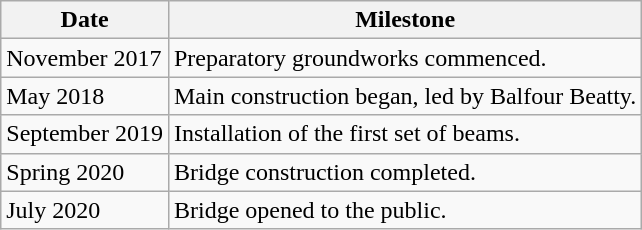<table class="wikitable">
<tr>
<th>Date</th>
<th>Milestone</th>
</tr>
<tr>
<td>November 2017</td>
<td>Preparatory groundworks commenced.</td>
</tr>
<tr>
<td>May 2018</td>
<td>Main construction began, led by Balfour Beatty.</td>
</tr>
<tr>
<td>September 2019</td>
<td>Installation of the first set of beams.</td>
</tr>
<tr>
<td>Spring 2020</td>
<td>Bridge construction completed.</td>
</tr>
<tr>
<td>July 2020</td>
<td>Bridge opened to the public.</td>
</tr>
</table>
